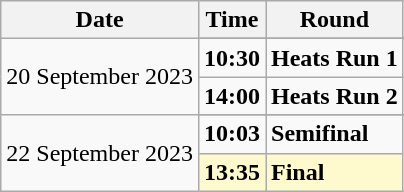<table class="wikitable">
<tr>
<th>Date</th>
<th>Time</th>
<th>Round</th>
</tr>
<tr>
<td rowspan=3>20 September 2023</td>
</tr>
<tr>
<td><strong>10:30</strong></td>
<td><strong>Heats Run 1</strong></td>
</tr>
<tr>
<td><strong>14:00</strong></td>
<td><strong>Heats Run 2</strong></td>
</tr>
<tr>
<td rowspan=3>22 September 2023</td>
</tr>
<tr>
<td><strong>10:03</strong></td>
<td><strong>Semifinal</strong></td>
</tr>
<tr style=background:lemonchiffon>
<td><strong>13:35</strong></td>
<td><strong>Final</strong></td>
</tr>
</table>
